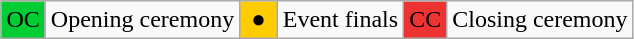<table class="wikitable" style="margin:0.5em auto; font-size:100%;position:relative;">
<tr>
<td style="background:#0c3;">OC</td>
<td>Opening ceremony</td>
<td style="background:#fc0;"> ● </td>
<td>Event finals</td>
<td style="background:#e33;">CC</td>
<td>Closing ceremony</td>
</tr>
</table>
